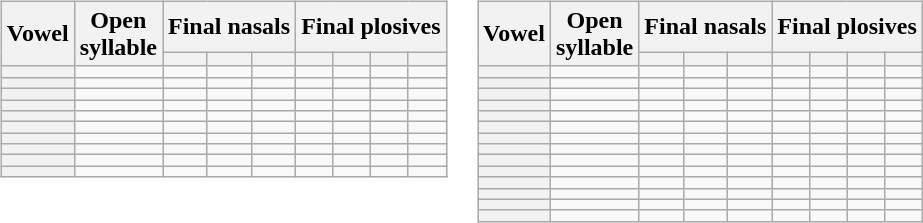<table>
<tr>
<td valign=top><br><table class=wikitable>
<tr>
<th rowspan=2>Vowel</th>
<th rowspan=2>Open<br>syllable</th>
<th colspan=3>Final nasals</th>
<th colspan=4>Final plosives</th>
</tr>
<tr align=center>
<th></th>
<th></th>
<th></th>
<th></th>
<th></th>
<th></th>
<th></th>
</tr>
<tr align=center>
<th></th>
<td></td>
<td></td>
<td></td>
<td></td>
<td></td>
<td></td>
<td></td>
<td></td>
</tr>
<tr align=center>
<th></th>
<td></td>
<td></td>
<td></td>
<td></td>
<td></td>
<td></td>
<td></td>
<td></td>
</tr>
<tr align=center>
<th></th>
<td></td>
<td></td>
<td></td>
<td></td>
<td></td>
<td></td>
<td></td>
<td></td>
</tr>
<tr align=center>
<th></th>
<td></td>
<td></td>
<td></td>
<td></td>
<td></td>
<td></td>
<td></td>
<td></td>
</tr>
<tr align=center>
<th></th>
<td></td>
<td></td>
<td></td>
<td></td>
<td></td>
<td></td>
<td></td>
<td></td>
</tr>
<tr align=center>
<th></th>
<td></td>
<td></td>
<td></td>
<td></td>
<td></td>
<td></td>
<td></td>
<td></td>
</tr>
<tr align=center>
<th></th>
<td></td>
<td></td>
<td></td>
<td></td>
<td></td>
<td></td>
<td></td>
<td></td>
</tr>
<tr align=center>
<th></th>
<td></td>
<td></td>
<td></td>
<td></td>
<td></td>
<td></td>
<td></td>
<td></td>
</tr>
<tr align=center>
<th></th>
<td></td>
<td></td>
<td></td>
<td></td>
<td></td>
<td></td>
<td></td>
<td></td>
</tr>
<tr align=center>
<th></th>
<td></td>
<td></td>
<td></td>
<td></td>
<td></td>
<td></td>
<td></td>
<td></td>
</tr>
</table>
</td>
<td valign=top><br><table class=wikitable>
<tr>
<th rowspan=2>Vowel</th>
<th rowspan=2>Open<br>syllable</th>
<th colspan=3>Final nasals</th>
<th colspan=4>Final plosives</th>
</tr>
<tr align=center>
<th></th>
<th></th>
<th></th>
<th></th>
<th></th>
<th></th>
<th></th>
</tr>
<tr align=center>
<th></th>
<td></td>
<td></td>
<td></td>
<td></td>
<td></td>
<td></td>
<td></td>
<td></td>
</tr>
<tr align=center>
<th></th>
<td></td>
<td></td>
<td></td>
<td></td>
<td></td>
<td></td>
<td></td>
<td></td>
</tr>
<tr align=center>
<th></th>
<td><span></span></td>
<td></td>
<td><span></span></td>
<td></td>
<td></td>
<td></td>
<td></td>
<td></td>
</tr>
<tr align=center>
<th></th>
<td><span></span></td>
<td></td>
<td></td>
<td></td>
<td></td>
<td></td>
<td></td>
</tr>
<tr align=center>
<th></th>
<td></td>
<td></td>
<td></td>
<td></td>
<td></td>
<td></td>
<td></td>
<td></td>
</tr>
<tr align=center>
<th></th>
<td></td>
<td></td>
<td></td>
<td></td>
<td></td>
<td></td>
<td></td>
<td></td>
</tr>
<tr align=center>
<th></th>
<td><span></span></td>
<td></td>
<td></td>
<td></td>
<td></td>
<td></td>
<td></td>
<td></td>
</tr>
<tr align=center>
<th></th>
<td><span></span></td>
<td></td>
<td></td>
<td></td>
<td></td>
<td></td>
<td></td>
<td></td>
</tr>
<tr align=center>
<th></th>
<td></td>
<td></td>
<td></td>
<td></td>
<td></td>
<td></td>
<td></td>
<td></td>
</tr>
<tr align=center>
<th></th>
<td></td>
<td></td>
<td></td>
<td></td>
<td></td>
<td></td>
<td></td>
<td></td>
</tr>
<tr align=center>
<th></th>
<td></td>
<td></td>
<td></td>
<td></td>
<td></td>
<td></td>
<td></td>
<td></td>
</tr>
<tr align=center>
<th></th>
<td></td>
<td></td>
<td></td>
<td></td>
<td></td>
<td></td>
<td></td>
<td></td>
</tr>
<tr align=center>
<th></th>
<td></td>
<td></td>
<td></td>
<td></td>
<td></td>
<td></td>
<td></td>
<td></td>
</tr>
<tr align=center>
<th></th>
<td></td>
<td></td>
<td></td>
<td></td>
<td></td>
<td></td>
<td></td>
<td></td>
</tr>
</table>
</td>
</tr>
</table>
